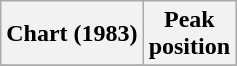<table class="wikitable">
<tr>
<th>Chart (1983)</th>
<th>Peak<br>position</th>
</tr>
<tr>
</tr>
</table>
